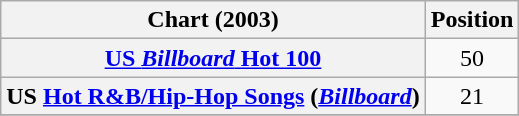<table class="wikitable sortable plainrowheaders">
<tr>
<th scope="col">Chart (2003)</th>
<th scope="col">Position</th>
</tr>
<tr>
<th scope="row"><a href='#'>US <em>Billboard</em> Hot 100</a></th>
<td style="text-align:center;">50</td>
</tr>
<tr>
<th scope="row">US <a href='#'>Hot R&B/Hip-Hop Songs</a> (<em><a href='#'>Billboard</a></em>)</th>
<td style="text-align:center;">21</td>
</tr>
<tr>
</tr>
</table>
